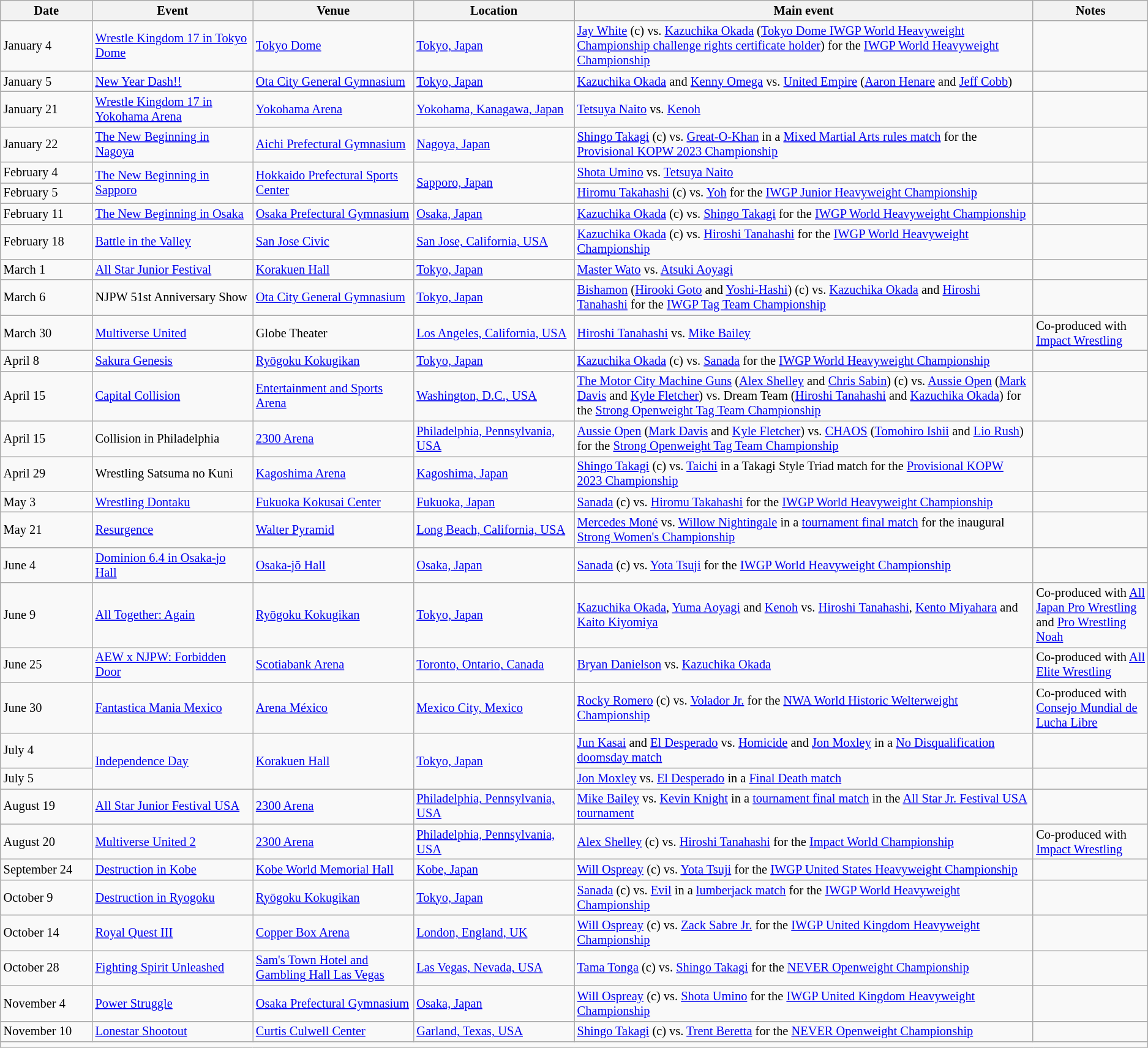<table class="sortable wikitable succession-box" style="font-size:85%;">
<tr>
<th width=8%>Date</th>
<th width=14%>Event</th>
<th width=14%>Venue</th>
<th width=14%>Location</th>
<th width=40%>Main event</th>
<th width=14%>Notes</th>
</tr>
<tr>
<td>January 4</td>
<td><a href='#'>Wrestle Kingdom 17 in Tokyo Dome</a></td>
<td><a href='#'>Tokyo Dome</a></td>
<td><a href='#'>Tokyo, Japan</a></td>
<td><a href='#'>Jay White</a> (c) vs. <a href='#'>Kazuchika Okada</a> (<a href='#'>Tokyo Dome IWGP World Heavyweight Championship challenge rights certificate holder</a>) for the <a href='#'>IWGP World Heavyweight Championship</a></td>
<td></td>
</tr>
<tr>
<td>January 5</td>
<td><a href='#'>New Year Dash!!</a></td>
<td><a href='#'>Ota City General Gymnasium</a></td>
<td><a href='#'>Tokyo, Japan</a></td>
<td><a href='#'>Kazuchika Okada</a> and <a href='#'>Kenny Omega</a> vs. <a href='#'>United Empire</a> (<a href='#'>Aaron Henare</a> and <a href='#'>Jeff Cobb</a>)</td>
<td></td>
</tr>
<tr>
<td>January 21</td>
<td><a href='#'>Wrestle Kingdom 17 in Yokohama Arena</a></td>
<td><a href='#'>Yokohama Arena</a></td>
<td><a href='#'>Yokohama, Kanagawa, Japan</a></td>
<td><a href='#'>Tetsuya Naito</a> vs. <a href='#'>Kenoh</a></td>
<td></td>
</tr>
<tr>
<td>January 22</td>
<td><a href='#'>The New Beginning in Nagoya</a></td>
<td><a href='#'>Aichi Prefectural Gymnasium</a></td>
<td><a href='#'>Nagoya, Japan</a></td>
<td><a href='#'>Shingo Takagi</a> (c) vs. <a href='#'>Great-O-Khan</a> in a <a href='#'>Mixed Martial Arts rules match</a> for the <a href='#'>Provisional KOPW 2023 Championship</a></td>
<td></td>
</tr>
<tr>
<td>February 4</td>
<td rowspan="2"><a href='#'>The New Beginning in Sapporo</a></td>
<td rowspan="2"><a href='#'>Hokkaido Prefectural Sports Center</a></td>
<td rowspan="2"><a href='#'>Sapporo, Japan</a></td>
<td><a href='#'>Shota Umino</a> vs. <a href='#'>Tetsuya Naito</a></td>
<td></td>
</tr>
<tr>
<td>February 5</td>
<td><a href='#'>Hiromu Takahashi</a> (c) vs. <a href='#'>Yoh</a> for the <a href='#'>IWGP Junior Heavyweight Championship</a></td>
<td></td>
</tr>
<tr>
<td>February 11</td>
<td><a href='#'>The New Beginning in Osaka</a></td>
<td><a href='#'>Osaka Prefectural Gymnasium</a></td>
<td><a href='#'>Osaka, Japan</a></td>
<td><a href='#'>Kazuchika Okada</a> (c) vs. <a href='#'>Shingo Takagi</a> for the <a href='#'>IWGP World Heavyweight Championship</a></td>
<td></td>
</tr>
<tr>
<td>February 18</td>
<td><a href='#'>Battle in the Valley</a></td>
<td><a href='#'>San Jose Civic</a></td>
<td><a href='#'>San Jose, California, USA</a></td>
<td><a href='#'>Kazuchika Okada</a> (c) vs. <a href='#'>Hiroshi Tanahashi</a> for the <a href='#'>IWGP World Heavyweight Championship</a></td>
<td></td>
</tr>
<tr>
<td>March 1</td>
<td><a href='#'>All Star Junior Festival</a></td>
<td><a href='#'>Korakuen Hall</a></td>
<td><a href='#'>Tokyo, Japan</a></td>
<td><a href='#'>Master Wato</a> vs. <a href='#'>Atsuki Aoyagi</a></td>
<td></td>
</tr>
<tr>
<td>March 6</td>
<td>NJPW 51st Anniversary Show</td>
<td><a href='#'>Ota City General Gymnasium</a></td>
<td><a href='#'>Tokyo, Japan</a></td>
<td><a href='#'>Bishamon</a> (<a href='#'>Hirooki Goto</a> and <a href='#'>Yoshi-Hashi</a>) (c) vs. <a href='#'>Kazuchika Okada</a> and <a href='#'>Hiroshi Tanahashi</a> for the <a href='#'>IWGP Tag Team Championship</a></td>
<td></td>
</tr>
<tr>
<td>March 30</td>
<td><a href='#'>Multiverse United</a></td>
<td>Globe Theater</td>
<td><a href='#'>Los Angeles, California, USA</a></td>
<td><a href='#'>Hiroshi Tanahashi</a> vs. <a href='#'>Mike Bailey</a></td>
<td>Co-produced with <a href='#'>Impact Wrestling</a></td>
</tr>
<tr>
<td>April 8</td>
<td><a href='#'>Sakura Genesis</a></td>
<td><a href='#'>Ryōgoku Kokugikan</a></td>
<td><a href='#'>Tokyo, Japan</a></td>
<td><a href='#'>Kazuchika Okada</a> (c) vs. <a href='#'>Sanada</a> for the <a href='#'>IWGP World Heavyweight Championship</a></td>
<td></td>
</tr>
<tr>
<td>April 15</td>
<td><a href='#'>Capital Collision</a></td>
<td><a href='#'>Entertainment and Sports Arena</a></td>
<td><a href='#'>Washington, D.C., USA</a></td>
<td><a href='#'>The Motor City Machine Guns</a> (<a href='#'>Alex Shelley</a> and <a href='#'>Chris Sabin</a>) (c) vs. <a href='#'>Aussie Open</a> (<a href='#'>Mark Davis</a> and <a href='#'>Kyle Fletcher</a>) vs. Dream Team (<a href='#'>Hiroshi Tanahashi</a> and <a href='#'>Kazuchika Okada</a>) for the <a href='#'>Strong Openweight Tag Team Championship</a></td>
<td></td>
</tr>
<tr>
<td>April 15</td>
<td>Collision in Philadelphia</td>
<td><a href='#'>2300 Arena</a></td>
<td><a href='#'>Philadelphia, Pennsylvania, USA</a></td>
<td><a href='#'>Aussie Open</a> (<a href='#'>Mark Davis</a> and <a href='#'>Kyle Fletcher</a>) vs. <a href='#'>CHAOS</a> (<a href='#'>Tomohiro Ishii</a> and <a href='#'>Lio Rush</a>) for the <a href='#'>Strong Openweight Tag Team Championship</a></td>
<td></td>
</tr>
<tr>
<td>April 29</td>
<td>Wrestling Satsuma no Kuni</td>
<td><a href='#'>Kagoshima Arena</a></td>
<td><a href='#'>Kagoshima, Japan</a></td>
<td><a href='#'>Shingo Takagi</a> (c) vs. <a href='#'>Taichi</a> in a Takagi Style Triad match for the <a href='#'>Provisional KOPW 2023 Championship</a></td>
<td></td>
</tr>
<tr>
<td>May 3</td>
<td><a href='#'>Wrestling Dontaku</a></td>
<td><a href='#'>Fukuoka Kokusai Center</a></td>
<td><a href='#'>Fukuoka, Japan</a></td>
<td><a href='#'>Sanada</a> (c) vs. <a href='#'>Hiromu Takahashi</a> for the <a href='#'>IWGP World Heavyweight Championship</a></td>
<td></td>
</tr>
<tr>
<td>May 21</td>
<td><a href='#'>Resurgence</a></td>
<td><a href='#'>Walter Pyramid</a></td>
<td><a href='#'>Long Beach, California, USA</a></td>
<td><a href='#'>Mercedes Moné</a> vs. <a href='#'>Willow Nightingale</a> in a <a href='#'>tournament final match</a> for the inaugural <a href='#'>Strong Women's Championship</a></td>
<td></td>
</tr>
<tr>
<td>June 4</td>
<td><a href='#'>Dominion 6.4 in Osaka-jo Hall</a></td>
<td><a href='#'>Osaka-jō Hall</a></td>
<td><a href='#'>Osaka, Japan</a></td>
<td><a href='#'>Sanada</a> (c) vs. <a href='#'>Yota Tsuji</a> for the <a href='#'>IWGP World Heavyweight Championship</a></td>
<td></td>
</tr>
<tr>
<td>June 9</td>
<td><a href='#'>All Together: Again</a></td>
<td><a href='#'>Ryōgoku Kokugikan</a></td>
<td><a href='#'>Tokyo, Japan</a></td>
<td><a href='#'>Kazuchika Okada</a>, <a href='#'>Yuma Aoyagi</a> and <a href='#'>Kenoh</a> vs. <a href='#'>Hiroshi Tanahashi</a>, <a href='#'>Kento Miyahara</a> and <a href='#'>Kaito Kiyomiya</a></td>
<td>Co-produced with <a href='#'>All Japan Pro Wrestling</a> and <a href='#'>Pro Wrestling Noah</a></td>
</tr>
<tr>
<td>June 25</td>
<td><a href='#'>AEW x NJPW: Forbidden Door</a></td>
<td><a href='#'>Scotiabank Arena</a></td>
<td><a href='#'>Toronto, Ontario, Canada</a></td>
<td><a href='#'>Bryan Danielson</a> vs. <a href='#'>Kazuchika Okada</a></td>
<td>Co-produced with <a href='#'>All Elite Wrestling</a></td>
</tr>
<tr>
<td>June 30</td>
<td><a href='#'>Fantastica Mania Mexico</a></td>
<td><a href='#'>Arena México</a></td>
<td><a href='#'>Mexico City, Mexico</a></td>
<td><a href='#'>Rocky Romero</a> (c) vs. <a href='#'>Volador Jr.</a> for the <a href='#'>NWA World Historic Welterweight Championship</a></td>
<td>Co-produced with <a href='#'>Consejo Mundial de Lucha Libre</a></td>
</tr>
<tr>
<td>July 4</td>
<td rowspan="2"><a href='#'>Independence Day</a></td>
<td rowspan="2"><a href='#'>Korakuen Hall</a></td>
<td rowspan="2"><a href='#'>Tokyo, Japan</a></td>
<td><a href='#'>Jun Kasai</a> and <a href='#'>El Desperado</a> vs. <a href='#'>Homicide</a> and <a href='#'>Jon Moxley</a> in a <a href='#'>No Disqualification doomsday match</a></td>
<td></td>
</tr>
<tr>
<td>July 5</td>
<td><a href='#'>Jon Moxley</a> vs. <a href='#'>El Desperado</a> in a <a href='#'>Final Death match</a></td>
<td></td>
</tr>
<tr>
<td>August 19</td>
<td><a href='#'>All Star Junior Festival USA</a></td>
<td><a href='#'>2300 Arena</a></td>
<td><a href='#'>Philadelphia, Pennsylvania, USA</a></td>
<td><a href='#'>Mike Bailey</a> vs. <a href='#'>Kevin Knight</a> in a <a href='#'>tournament final match</a> in the <a href='#'>All Star Jr. Festival USA tournament</a></td>
<td></td>
</tr>
<tr>
<td>August 20</td>
<td><a href='#'>Multiverse United 2</a></td>
<td><a href='#'>2300 Arena</a></td>
<td><a href='#'>Philadelphia, Pennsylvania, USA</a></td>
<td><a href='#'>Alex Shelley</a> (c) vs. <a href='#'>Hiroshi Tanahashi</a> for the <a href='#'>Impact World Championship</a></td>
<td>Co-produced with <a href='#'>Impact Wrestling</a></td>
</tr>
<tr>
<td>September 24</td>
<td><a href='#'>Destruction in Kobe</a></td>
<td><a href='#'>Kobe World Memorial Hall</a></td>
<td><a href='#'>Kobe, Japan</a></td>
<td><a href='#'>Will Ospreay</a> (c) vs. <a href='#'>Yota Tsuji</a> for the <a href='#'>IWGP United States Heavyweight Championship</a></td>
<td></td>
</tr>
<tr>
<td>October 9</td>
<td><a href='#'>Destruction in Ryogoku</a></td>
<td><a href='#'>Ryōgoku Kokugikan</a></td>
<td><a href='#'>Tokyo, Japan</a></td>
<td><a href='#'>Sanada</a> (c) vs. <a href='#'>Evil</a> in a <a href='#'>lumberjack match</a> for the <a href='#'>IWGP World Heavyweight Championship</a></td>
<td></td>
</tr>
<tr>
<td>October 14</td>
<td><a href='#'>Royal Quest III</a></td>
<td><a href='#'>Copper Box Arena</a></td>
<td><a href='#'>London, England, UK</a></td>
<td><a href='#'>Will Ospreay</a> (c) vs. <a href='#'>Zack Sabre Jr.</a> for the <a href='#'>IWGP United Kingdom Heavyweight Championship</a></td>
<td></td>
</tr>
<tr>
<td>October 28</td>
<td><a href='#'>Fighting Spirit Unleashed</a></td>
<td><a href='#'>Sam's Town Hotel and Gambling Hall Las Vegas</a></td>
<td><a href='#'>Las Vegas, Nevada, USA</a></td>
<td><a href='#'>Tama Tonga</a> (c) vs. <a href='#'>Shingo Takagi</a> for the <a href='#'>NEVER Openweight Championship</a></td>
<td></td>
</tr>
<tr>
<td>November 4</td>
<td><a href='#'>Power Struggle</a></td>
<td><a href='#'>Osaka Prefectural Gymnasium</a></td>
<td><a href='#'>Osaka, Japan</a></td>
<td><a href='#'>Will Ospreay</a> (c) vs. <a href='#'>Shota Umino</a> for the <a href='#'>IWGP United Kingdom Heavyweight Championship</a></td>
<td></td>
</tr>
<tr>
<td>November 10</td>
<td><a href='#'>Lonestar Shootout</a></td>
<td><a href='#'>Curtis Culwell Center</a></td>
<td><a href='#'>Garland, Texas, USA</a></td>
<td><a href='#'>Shingo Takagi</a> (c) vs. <a href='#'>Trent Beretta</a> for the <a href='#'>NEVER Openweight Championship</a></td>
<td></td>
</tr>
<tr>
<td colspan=6></td>
</tr>
</table>
